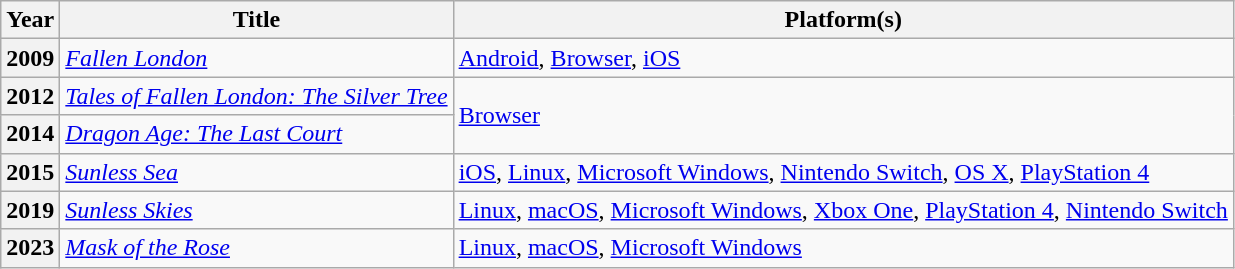<table class="wikitable sortable">
<tr>
<th>Year</th>
<th>Title</th>
<th>Platform(s)</th>
</tr>
<tr>
<th>2009</th>
<td><em><a href='#'>Fallen London</a></em></td>
<td><a href='#'>Android</a>, <a href='#'>Browser</a>, <a href='#'>iOS</a></td>
</tr>
<tr>
<th>2012</th>
<td><em><a href='#'>Tales of Fallen London: The Silver Tree</a></em></td>
<td rowspan="2"><a href='#'>Browser</a></td>
</tr>
<tr>
<th>2014</th>
<td><em><a href='#'>Dragon Age: The Last Court</a></em></td>
</tr>
<tr>
<th>2015</th>
<td><em><a href='#'>Sunless Sea</a></em></td>
<td><a href='#'>iOS</a>, <a href='#'>Linux</a>, <a href='#'>Microsoft Windows</a>, <a href='#'>Nintendo Switch</a>, <a href='#'>OS X</a>, <a href='#'>PlayStation 4</a></td>
</tr>
<tr>
<th>2019</th>
<td><em><a href='#'>Sunless Skies</a></em></td>
<td><a href='#'>Linux</a>, <a href='#'>macOS</a>, <a href='#'>Microsoft Windows</a>, <a href='#'>Xbox One</a>, <a href='#'>PlayStation 4</a>, <a href='#'>Nintendo Switch</a></td>
</tr>
<tr>
<th>2023</th>
<td><em><a href='#'>Mask of the Rose</a></em></td>
<td><a href='#'>Linux</a>, <a href='#'>macOS</a>, <a href='#'>Microsoft Windows</a></td>
</tr>
</table>
